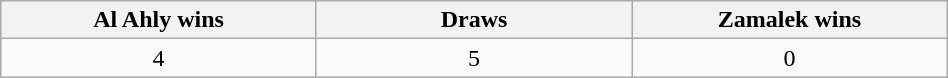<table class="wikitable" style="text-align:center; width:50%">
<tr>
<th width=100>Al Ahly wins</th>
<th width=100>Draws</th>
<th width=100>Zamalek wins</th>
</tr>
<tr>
<td>4</td>
<td>5</td>
<td>0</td>
</tr>
</table>
